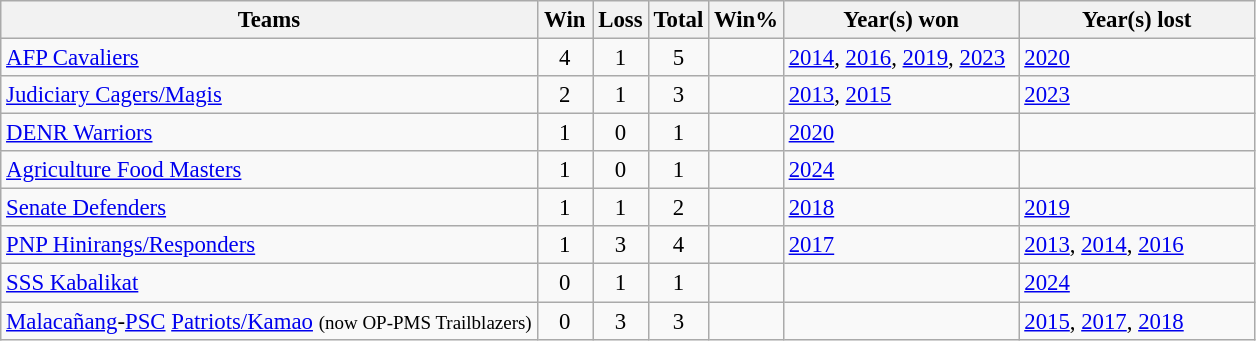<table class="wikitable sortable" style="text-align:center; font-size:95%">
<tr>
<th>Teams</th>
<th width="30">Win</th>
<th width="30">Loss</th>
<th>Total</th>
<th>Win%</th>
<th width="150">Year(s) won</th>
<th width="150">Year(s) lost</th>
</tr>
<tr>
<td style="text-align:left"><a href='#'>AFP Cavaliers</a></td>
<td>4</td>
<td>1</td>
<td>5</td>
<td></td>
<td style="text-align:left"><a href='#'>2014</a>, <a href='#'>2016</a>, <a href='#'>2019</a>, <a href='#'>2023</a></td>
<td style="text-align:left"><a href='#'>2020</a></td>
</tr>
<tr>
<td style="text-align:left"><a href='#'>Judiciary Cagers/Magis</a></td>
<td>2</td>
<td>1</td>
<td>3</td>
<td></td>
<td style="text-align:left"><a href='#'>2013</a>, <a href='#'>2015</a></td>
<td style="text-align:left"><a href='#'>2023</a></td>
</tr>
<tr>
<td style="text-align:left"><a href='#'>DENR Warriors</a></td>
<td>1</td>
<td>0</td>
<td>1</td>
<td></td>
<td style="text-align:left"><a href='#'>2020</a></td>
<td></td>
</tr>
<tr>
<td style="text-align:left"><a href='#'>Agriculture Food Masters</a></td>
<td>1</td>
<td>0</td>
<td>1</td>
<td></td>
<td style="text-align:left"><a href='#'>2024</a></td>
<td></td>
</tr>
<tr>
<td style="text-align:left"><a href='#'>Senate Defenders</a></td>
<td>1</td>
<td>1</td>
<td>2</td>
<td></td>
<td style="text-align:left"><a href='#'>2018</a></td>
<td style="text-align:left"><a href='#'>2019</a></td>
</tr>
<tr>
<td style="text-align:left"><a href='#'>PNP Hinirangs/Responders</a></td>
<td>1</td>
<td>3</td>
<td>4</td>
<td></td>
<td style="text-align:left"><a href='#'>2017</a></td>
<td style="text-align:left"><a href='#'>2013</a>, <a href='#'>2014</a>, <a href='#'>2016</a></td>
</tr>
<tr>
<td style="text-align:left"><a href='#'>SSS Kabalikat</a></td>
<td>0</td>
<td>1</td>
<td>1</td>
<td></td>
<td></td>
<td style="text-align:left"><a href='#'>2024</a></td>
</tr>
<tr>
<td style="text-align:left"><a href='#'>Malacañang</a>-<a href='#'>PSC</a> <a href='#'>Patriots/Kamao</a> <small>(now OP-PMS Trailblazers)</small></td>
<td>0</td>
<td>3</td>
<td>3</td>
<td></td>
<td style="text-align:left"></td>
<td style="text-align:left"><a href='#'>2015</a>, <a href='#'>2017</a>, <a href='#'>2018</a></td>
</tr>
</table>
